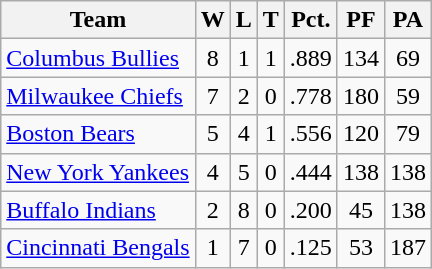<table class="wikitable">
<tr>
<th>Team</th>
<th>W</th>
<th>L</th>
<th>T</th>
<th>Pct.</th>
<th>PF</th>
<th>PA</th>
</tr>
<tr align="center">
<td align="left"><a href='#'>Columbus Bullies</a></td>
<td>8</td>
<td>1</td>
<td>1</td>
<td>.889</td>
<td>134</td>
<td>69</td>
</tr>
<tr align="center">
<td align="left"><a href='#'>Milwaukee Chiefs</a></td>
<td>7</td>
<td>2</td>
<td>0</td>
<td>.778</td>
<td>180</td>
<td>59</td>
</tr>
<tr align="center">
<td align="left"><a href='#'>Boston Bears</a></td>
<td>5</td>
<td>4</td>
<td>1</td>
<td>.556</td>
<td>120</td>
<td>79</td>
</tr>
<tr align="center">
<td align="left"><a href='#'>New York Yankees</a></td>
<td>4</td>
<td>5</td>
<td>0</td>
<td>.444</td>
<td>138</td>
<td>138</td>
</tr>
<tr align="center">
<td align="left"><a href='#'>Buffalo Indians</a></td>
<td>2</td>
<td>8</td>
<td>0</td>
<td>.200</td>
<td>45</td>
<td>138</td>
</tr>
<tr align="center">
<td align="left"><a href='#'>Cincinnati Bengals</a></td>
<td>1</td>
<td>7</td>
<td>0</td>
<td>.125</td>
<td>53</td>
<td>187</td>
</tr>
</table>
